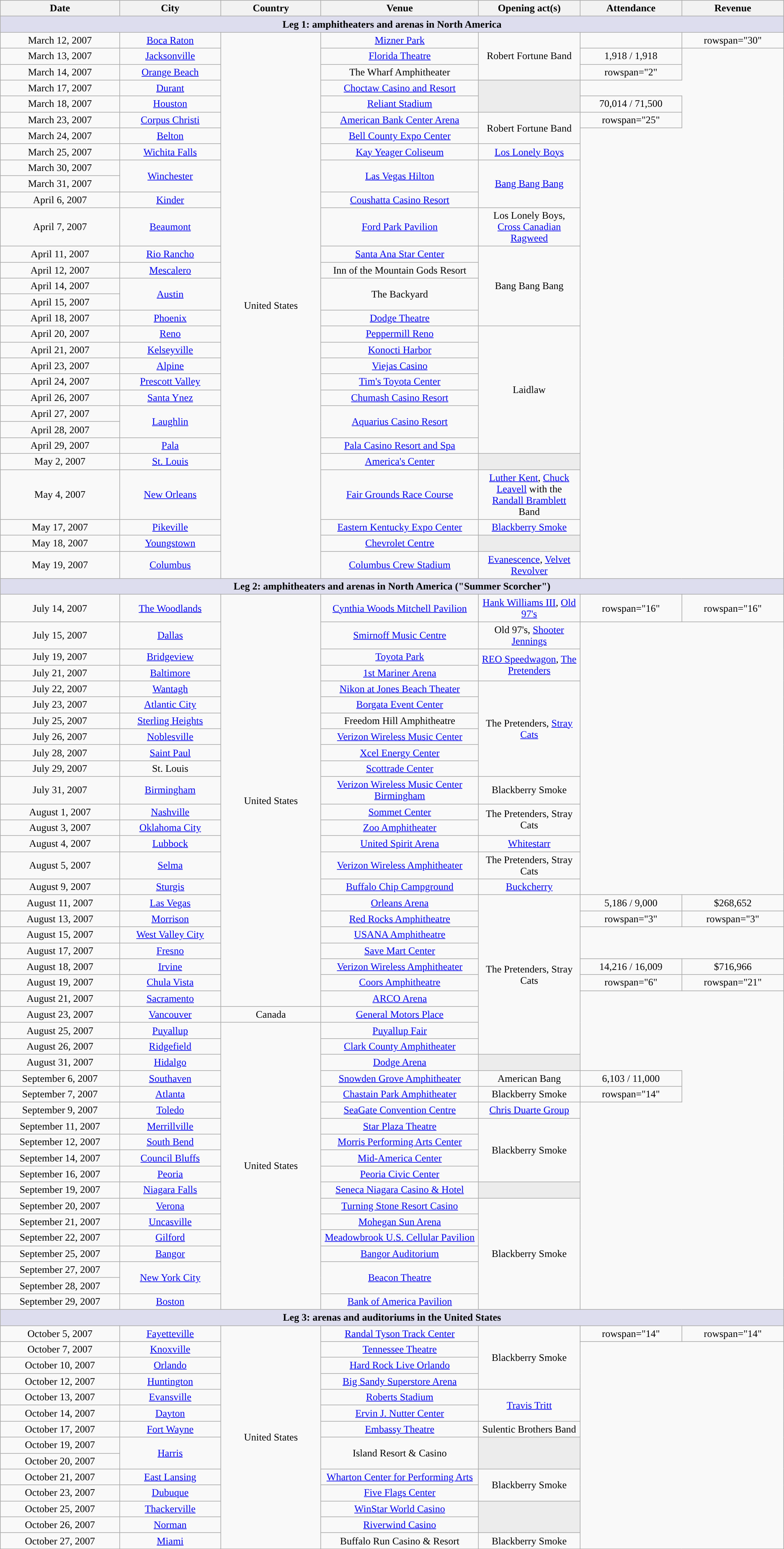<table class="wikitable plainrowheaders" style="text-align:center;">
<tr>
<th scope="col" style="width:12em;">Date</th>
<th scope="col" style="width:10em;">City</th>
<th scope="col" style="width:10em;">Country</th>
<th scope="col" style="width:16em;">Venue</th>
<th scope="col" style="width:10em;">Opening act(s)</th>
<th scope="col" style="width:10em;">Attendance</th>
<th scope="col" style="width:10em;">Revenue</th>
</tr>
<tr>
<th style="background:#dde;" colspan="7">Leg 1: amphitheaters and arenas in North America</th>
</tr>
<tr>
<td>March 12, 2007</td>
<td><a href='#'>Boca Raton</a></td>
<td rowspan="30">United States</td>
<td><a href='#'>Mizner Park</a></td>
<td rowspan="3">Robert Fortune Band</td>
<td></td>
<td>rowspan="30"</td>
</tr>
<tr>
<td>March 13, 2007</td>
<td><a href='#'>Jacksonville</a></td>
<td><a href='#'>Florida Theatre</a></td>
<td>1,918 / 1,918</td>
</tr>
<tr>
<td>March 14, 2007</td>
<td><a href='#'>Orange Beach</a></td>
<td>The Wharf Amphitheater</td>
<td>rowspan="2" </td>
</tr>
<tr>
<td>March 17, 2007</td>
<td><a href='#'>Durant</a></td>
<td><a href='#'>Choctaw Casino and Resort</a></td>
<td rowspan="2" style="background: #ececec; color: #2C2C2C"></td>
</tr>
<tr>
<td>March 18, 2007</td>
<td><a href='#'>Houston</a></td>
<td><a href='#'>Reliant Stadium</a></td>
<td>70,014 / 71,500</td>
</tr>
<tr>
<td>March 23, 2007</td>
<td><a href='#'>Corpus Christi</a></td>
<td><a href='#'>American Bank Center Arena</a></td>
<td rowspan="2">Robert Fortune Band</td>
<td>rowspan="25" </td>
</tr>
<tr>
<td>March 24, 2007</td>
<td><a href='#'>Belton</a></td>
<td><a href='#'>Bell County Expo Center</a></td>
</tr>
<tr>
<td>March 25, 2007</td>
<td><a href='#'>Wichita Falls</a></td>
<td><a href='#'>Kay Yeager Coliseum</a></td>
<td><a href='#'>Los Lonely Boys</a></td>
</tr>
<tr>
<td>March 30, 2007</td>
<td rowspan="2"><a href='#'>Winchester</a></td>
<td rowspan="2"><a href='#'>Las Vegas Hilton</a></td>
<td rowspan="3"><a href='#'>Bang Bang Bang</a></td>
</tr>
<tr>
<td>March 31, 2007</td>
</tr>
<tr>
<td>April 6, 2007</td>
<td><a href='#'>Kinder</a></td>
<td><a href='#'>Coushatta Casino Resort</a></td>
</tr>
<tr>
<td>April 7, 2007</td>
<td><a href='#'>Beaumont</a></td>
<td><a href='#'>Ford Park Pavilion</a></td>
<td>Los Lonely Boys, <a href='#'>Cross Canadian Ragweed</a></td>
</tr>
<tr>
<td>April 11, 2007</td>
<td><a href='#'>Rio Rancho</a></td>
<td><a href='#'>Santa Ana Star Center</a></td>
<td rowspan="5">Bang Bang Bang</td>
</tr>
<tr>
<td>April 12, 2007</td>
<td><a href='#'>Mescalero</a></td>
<td>Inn of the Mountain Gods Resort</td>
</tr>
<tr>
<td>April 14, 2007</td>
<td rowspan="2"><a href='#'>Austin</a></td>
<td rowspan="2">The Backyard</td>
</tr>
<tr>
<td>April 15, 2007</td>
</tr>
<tr>
<td>April 18, 2007</td>
<td><a href='#'>Phoenix</a></td>
<td><a href='#'>Dodge Theatre</a></td>
</tr>
<tr>
<td>April 20, 2007</td>
<td><a href='#'>Reno</a></td>
<td><a href='#'>Peppermill Reno</a></td>
<td rowspan="8">Laidlaw</td>
</tr>
<tr>
<td>April 21, 2007</td>
<td><a href='#'>Kelseyville</a></td>
<td><a href='#'>Konocti Harbor</a></td>
</tr>
<tr>
<td>April 23, 2007</td>
<td><a href='#'>Alpine</a></td>
<td><a href='#'>Viejas Casino</a></td>
</tr>
<tr>
<td>April 24, 2007</td>
<td><a href='#'>Prescott Valley</a></td>
<td><a href='#'>Tim's Toyota Center</a></td>
</tr>
<tr>
<td>April 26, 2007</td>
<td><a href='#'>Santa Ynez</a></td>
<td><a href='#'>Chumash Casino Resort</a></td>
</tr>
<tr>
<td>April 27, 2007</td>
<td rowspan="2"><a href='#'>Laughlin</a></td>
<td rowspan="2"><a href='#'>Aquarius Casino Resort</a></td>
</tr>
<tr>
<td>April 28, 2007</td>
</tr>
<tr>
<td>April 29, 2007</td>
<td><a href='#'>Pala</a></td>
<td><a href='#'>Pala Casino Resort and Spa</a></td>
</tr>
<tr>
<td>May 2, 2007</td>
<td><a href='#'>St. Louis</a></td>
<td><a href='#'>America's Center</a></td>
<td style="background: #ececec; color: #2C2C2C"></td>
</tr>
<tr>
<td>May 4, 2007</td>
<td><a href='#'>New Orleans</a></td>
<td><a href='#'>Fair Grounds Race Course</a></td>
<td><a href='#'>Luther Kent</a>, <a href='#'>Chuck Leavell</a> with the <a href='#'>Randall Bramblett</a> Band</td>
</tr>
<tr>
<td>May 17, 2007</td>
<td><a href='#'>Pikeville</a></td>
<td><a href='#'>Eastern Kentucky Expo Center</a></td>
<td><a href='#'>Blackberry Smoke</a></td>
</tr>
<tr>
<td>May 18, 2007</td>
<td><a href='#'>Youngstown</a></td>
<td><a href='#'>Chevrolet Centre</a></td>
<td style="background: #ececec; color: #2C2C2C"></td>
</tr>
<tr>
<td>May 19, 2007</td>
<td><a href='#'>Columbus</a></td>
<td><a href='#'>Columbus Crew Stadium</a></td>
<td><a href='#'>Evanescence</a>, <a href='#'>Velvet Revolver</a></td>
</tr>
<tr>
<th style="background:#dde;" colspan="7">Leg 2: amphitheaters and arenas in North America ("Summer Scorcher")</th>
</tr>
<tr>
<td>July 14, 2007</td>
<td><a href='#'>The Woodlands</a></td>
<td rowspan="23">United States</td>
<td><a href='#'>Cynthia Woods Mitchell Pavilion</a></td>
<td><a href='#'>Hank Williams III</a>, <a href='#'>Old 97's</a></td>
<td>rowspan="16" </td>
<td>rowspan="16" </td>
</tr>
<tr>
<td>July 15, 2007</td>
<td><a href='#'>Dallas</a></td>
<td><a href='#'>Smirnoff Music Centre</a></td>
<td>Old 97's, <a href='#'>Shooter Jennings</a></td>
</tr>
<tr>
<td>July 19, 2007</td>
<td><a href='#'>Bridgeview</a></td>
<td><a href='#'>Toyota Park</a></td>
<td rowspan="2"><a href='#'>REO Speedwagon</a>, <a href='#'>The Pretenders</a></td>
</tr>
<tr>
<td>July 21, 2007</td>
<td><a href='#'>Baltimore</a></td>
<td><a href='#'>1st Mariner Arena</a></td>
</tr>
<tr>
<td>July 22, 2007</td>
<td><a href='#'>Wantagh</a></td>
<td><a href='#'>Nikon at Jones Beach Theater</a></td>
<td rowspan="6">The Pretenders, <a href='#'>Stray Cats</a></td>
</tr>
<tr>
<td>July 23, 2007</td>
<td><a href='#'>Atlantic City</a></td>
<td><a href='#'>Borgata Event Center</a></td>
</tr>
<tr>
<td>July 25, 2007</td>
<td><a href='#'>Sterling Heights</a></td>
<td>Freedom Hill Amphitheatre</td>
</tr>
<tr>
<td>July 26, 2007</td>
<td><a href='#'>Noblesville</a></td>
<td><a href='#'>Verizon Wireless Music Center</a></td>
</tr>
<tr>
<td>July 28, 2007</td>
<td><a href='#'>Saint Paul</a></td>
<td><a href='#'>Xcel Energy Center</a></td>
</tr>
<tr>
<td>July 29, 2007</td>
<td>St. Louis</td>
<td><a href='#'>Scottrade Center</a></td>
</tr>
<tr>
<td>July 31, 2007</td>
<td><a href='#'>Birmingham</a></td>
<td><a href='#'>Verizon Wireless Music Center Birmingham</a></td>
<td>Blackberry Smoke</td>
</tr>
<tr>
<td>August 1, 2007</td>
<td><a href='#'>Nashville</a></td>
<td><a href='#'>Sommet Center</a></td>
<td rowspan="2">The Pretenders, Stray Cats</td>
</tr>
<tr>
<td>August 3, 2007</td>
<td><a href='#'>Oklahoma City</a></td>
<td><a href='#'>Zoo Amphitheater</a></td>
</tr>
<tr>
<td>August 4, 2007</td>
<td><a href='#'>Lubbock</a></td>
<td><a href='#'>United Spirit Arena</a></td>
<td><a href='#'>Whitestarr</a></td>
</tr>
<tr>
<td>August 5, 2007</td>
<td><a href='#'>Selma</a></td>
<td><a href='#'>Verizon Wireless Amphitheater</a></td>
<td>The Pretenders, Stray Cats</td>
</tr>
<tr>
<td>August 9, 2007</td>
<td><a href='#'>Sturgis</a></td>
<td><a href='#'>Buffalo Chip Campground</a></td>
<td><a href='#'>Buckcherry</a></td>
</tr>
<tr>
<td>August 11, 2007</td>
<td><a href='#'>Las Vegas</a></td>
<td><a href='#'>Orleans Arena</a></td>
<td rowspan="10">The Pretenders, Stray Cats</td>
<td>5,186 / 9,000</td>
<td>$268,652</td>
</tr>
<tr>
<td>August 13, 2007</td>
<td><a href='#'>Morrison</a></td>
<td><a href='#'>Red Rocks Amphitheatre</a></td>
<td>rowspan="3" </td>
<td>rowspan="3" </td>
</tr>
<tr>
<td>August 15, 2007</td>
<td><a href='#'>West Valley City</a></td>
<td><a href='#'>USANA Amphitheatre</a></td>
</tr>
<tr>
<td>August 17, 2007</td>
<td><a href='#'>Fresno</a></td>
<td><a href='#'>Save Mart Center</a></td>
</tr>
<tr>
<td>August 18, 2007</td>
<td><a href='#'>Irvine</a></td>
<td><a href='#'>Verizon Wireless Amphitheater</a></td>
<td>14,216 / 16,009</td>
<td>$716,966</td>
</tr>
<tr>
<td>August 19, 2007</td>
<td><a href='#'>Chula Vista</a></td>
<td><a href='#'>Coors Amphitheatre</a></td>
<td>rowspan="6" </td>
<td>rowspan="21" </td>
</tr>
<tr>
<td>August 21, 2007</td>
<td><a href='#'>Sacramento</a></td>
<td><a href='#'>ARCO Arena</a></td>
</tr>
<tr>
<td>August 23, 2007</td>
<td><a href='#'>Vancouver</a></td>
<td>Canada</td>
<td><a href='#'>General Motors Place</a></td>
</tr>
<tr>
<td>August 25, 2007</td>
<td><a href='#'>Puyallup</a></td>
<td rowspan="18">United States</td>
<td><a href='#'>Puyallup Fair</a></td>
</tr>
<tr>
<td>August 26, 2007</td>
<td><a href='#'>Ridgefield</a></td>
<td><a href='#'>Clark County Amphitheater</a></td>
</tr>
<tr>
<td>August 31, 2007</td>
<td><a href='#'>Hidalgo</a></td>
<td><a href='#'>Dodge Arena</a></td>
<td style="background: #ececec; color: #2C2C2C"></td>
</tr>
<tr>
<td>September 6, 2007</td>
<td><a href='#'>Southaven</a></td>
<td><a href='#'>Snowden Grove Amphitheater</a></td>
<td>American Bang</td>
<td>6,103 / 11,000</td>
</tr>
<tr>
<td>September 7, 2007</td>
<td><a href='#'>Atlanta</a></td>
<td><a href='#'>Chastain Park Amphitheater</a></td>
<td>Blackberry Smoke</td>
<td>rowspan="14" </td>
</tr>
<tr>
<td>September 9, 2007</td>
<td><a href='#'>Toledo</a></td>
<td><a href='#'>SeaGate Convention Centre</a></td>
<td><a href='#'>Chris Duarte Group</a></td>
</tr>
<tr>
<td>September 11, 2007</td>
<td><a href='#'>Merrillville</a></td>
<td><a href='#'>Star Plaza Theatre</a></td>
<td rowspan="4">Blackberry Smoke</td>
</tr>
<tr>
<td>September 12, 2007</td>
<td><a href='#'>South Bend</a></td>
<td><a href='#'>Morris Performing Arts Center</a></td>
</tr>
<tr>
<td>September 14, 2007</td>
<td><a href='#'>Council Bluffs</a></td>
<td><a href='#'>Mid-America Center</a></td>
</tr>
<tr>
<td>September 16, 2007</td>
<td><a href='#'>Peoria</a></td>
<td><a href='#'>Peoria Civic Center</a></td>
</tr>
<tr>
<td>September 19, 2007</td>
<td><a href='#'>Niagara Falls</a></td>
<td><a href='#'>Seneca Niagara Casino & Hotel</a></td>
<td style="background: #ececec; color: #2C2C2C"></td>
</tr>
<tr>
<td>September 20, 2007</td>
<td><a href='#'>Verona</a></td>
<td><a href='#'>Turning Stone Resort Casino</a></td>
<td rowspan="7">Blackberry Smoke</td>
</tr>
<tr>
<td>September 21, 2007</td>
<td><a href='#'>Uncasville</a></td>
<td><a href='#'>Mohegan Sun Arena</a></td>
</tr>
<tr>
<td>September 22, 2007</td>
<td><a href='#'>Gilford</a></td>
<td><a href='#'>Meadowbrook U.S. Cellular Pavilion</a></td>
</tr>
<tr>
<td>September 25, 2007</td>
<td><a href='#'>Bangor</a></td>
<td><a href='#'>Bangor Auditorium</a></td>
</tr>
<tr>
<td>September 27, 2007</td>
<td rowspan="2"><a href='#'>New York City</a></td>
<td rowspan="2"><a href='#'>Beacon Theatre</a></td>
</tr>
<tr>
<td>September 28, 2007</td>
</tr>
<tr>
<td>September 29, 2007</td>
<td><a href='#'>Boston</a></td>
<td><a href='#'>Bank of America Pavilion</a></td>
</tr>
<tr>
<th style="background:#dde;" colspan="7">Leg 3: arenas and auditoriums in the United States</th>
</tr>
<tr>
<td>October 5, 2007</td>
<td><a href='#'>Fayetteville</a></td>
<td rowspan="15">United States</td>
<td><a href='#'>Randal Tyson Track Center</a></td>
<td rowspan="4">Blackberry Smoke</td>
<td>rowspan="14" </td>
<td>rowspan="14" </td>
</tr>
<tr>
<td>October 7, 2007</td>
<td><a href='#'>Knoxville</a></td>
<td><a href='#'>Tennessee Theatre</a></td>
</tr>
<tr>
<td>October 10, 2007</td>
<td><a href='#'>Orlando</a></td>
<td><a href='#'>Hard Rock Live Orlando</a></td>
</tr>
<tr>
<td>October 12, 2007</td>
<td><a href='#'>Huntington</a></td>
<td><a href='#'>Big Sandy Superstore Arena</a></td>
</tr>
<tr>
<td>October 13, 2007</td>
<td><a href='#'>Evansville</a></td>
<td><a href='#'>Roberts Stadium</a></td>
<td rowspan="2"><a href='#'>Travis Tritt</a></td>
</tr>
<tr>
<td>October 14, 2007</td>
<td><a href='#'>Dayton</a></td>
<td><a href='#'>Ervin J. Nutter Center</a></td>
</tr>
<tr>
<td>October 17, 2007</td>
<td><a href='#'>Fort Wayne</a></td>
<td><a href='#'>Embassy Theatre</a></td>
<td>Sulentic Brothers Band</td>
</tr>
<tr>
<td>October 19, 2007</td>
<td rowspan="2"><a href='#'>Harris</a></td>
<td rowspan="2">Island Resort & Casino</td>
<td rowspan="2" style="background: #ececec; color: #2C2C2C"></td>
</tr>
<tr>
<td>October 20, 2007</td>
</tr>
<tr>
<td>October 21, 2007</td>
<td><a href='#'>East Lansing</a></td>
<td><a href='#'>Wharton Center for Performing Arts</a></td>
<td rowspan="2">Blackberry Smoke</td>
</tr>
<tr>
<td>October 23, 2007</td>
<td><a href='#'>Dubuque</a></td>
<td><a href='#'>Five Flags Center</a></td>
</tr>
<tr>
<td>October 25, 2007</td>
<td><a href='#'>Thackerville</a></td>
<td><a href='#'>WinStar World Casino</a></td>
<td rowspan="2" style="background: #ececec; color: #2C2C2C"></td>
</tr>
<tr>
<td>October 26, 2007</td>
<td><a href='#'>Norman</a></td>
<td><a href='#'>Riverwind Casino</a></td>
</tr>
<tr>
<td>October 27, 2007</td>
<td><a href='#'>Miami</a></td>
<td>Buffalo Run Casino & Resort</td>
<td>Blackberry Smoke</td>
</tr>
<tr>
</tr>
</table>
